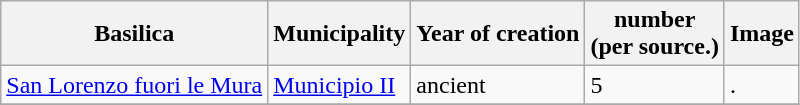<table class="wikitable sortable" style="text-align:left">
<tr>
<th !class="unsortable">Basilica</th>
<th>Municipality</th>
<th>Year of creation</th>
<th>number<br>(per source.)</th>
<th class="unsortable">Image</th>
</tr>
<tr>
<td><a href='#'>San Lorenzo fuori le Mura</a></td>
<td><a href='#'>Municipio II</a></td>
<td>ancient</td>
<td>5</td>
<td>.</td>
</tr>
<tr>
</tr>
</table>
